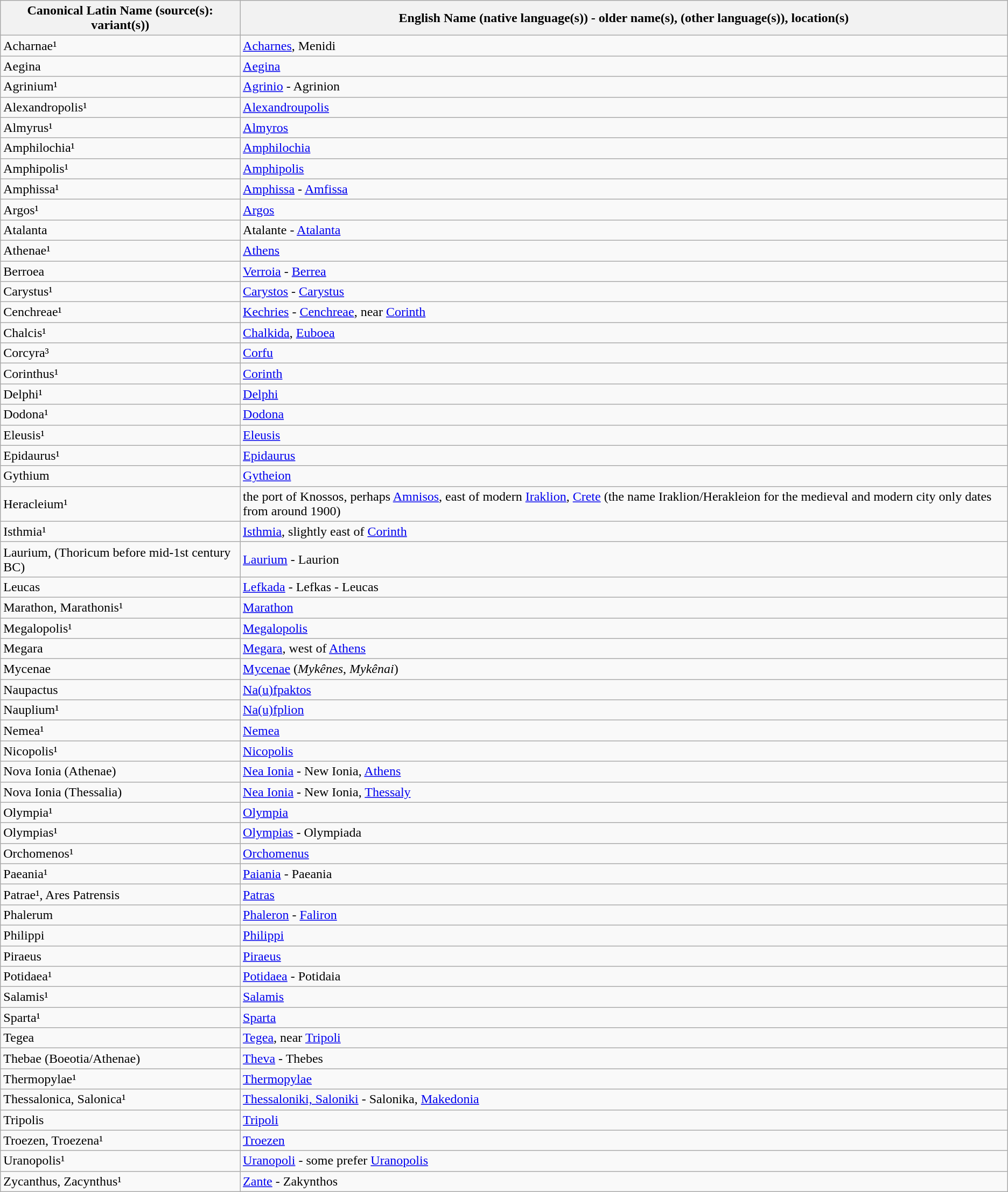<table class="wikitable">
<tr>
<th>Canonical Latin Name (source(s): variant(s))</th>
<th>English Name (native language(s)) - older name(s), (other language(s)), location(s)</th>
</tr>
<tr>
<td>Acharnae¹</td>
<td><a href='#'>Acharnes</a>, Menidi</td>
</tr>
<tr>
<td>Aegina</td>
<td><a href='#'>Aegina</a></td>
</tr>
<tr>
<td>Agrinium¹</td>
<td><a href='#'>Agrinio</a> - Agrinion</td>
</tr>
<tr>
<td>Alexandropolis¹</td>
<td><a href='#'>Alexandroupolis</a></td>
</tr>
<tr>
<td>Almyrus¹</td>
<td><a href='#'>Almyros</a></td>
</tr>
<tr>
<td>Amphilochia¹</td>
<td><a href='#'>Amphilochia</a></td>
</tr>
<tr>
<td>Amphipolis¹</td>
<td><a href='#'>Amphipolis</a></td>
</tr>
<tr>
<td>Amphissa¹</td>
<td><a href='#'>Amphissa</a> - <a href='#'>Amfissa</a></td>
</tr>
<tr>
<td>Argos¹</td>
<td><a href='#'>Argos</a></td>
</tr>
<tr>
<td>Atalanta</td>
<td>Atalante - <a href='#'>Atalanta</a></td>
</tr>
<tr>
<td>Athenae¹</td>
<td><a href='#'>Athens</a></td>
</tr>
<tr>
<td>Berroea</td>
<td><a href='#'>Verroia</a> - <a href='#'>Berrea</a></td>
</tr>
<tr>
<td>Carystus¹</td>
<td><a href='#'>Carystos</a> - <a href='#'>Carystus</a></td>
</tr>
<tr>
<td>Cenchreae¹</td>
<td><a href='#'>Kechries</a> - <a href='#'>Cenchreae</a>, near <a href='#'>Corinth</a></td>
</tr>
<tr>
<td>Chalcis¹</td>
<td><a href='#'>Chalkida</a>, <a href='#'>Euboea</a></td>
</tr>
<tr>
<td>Corcyra³</td>
<td><a href='#'>Corfu</a></td>
</tr>
<tr>
<td>Corinthus¹</td>
<td><a href='#'>Corinth</a></td>
</tr>
<tr>
<td>Delphi¹</td>
<td><a href='#'>Delphi</a></td>
</tr>
<tr>
<td>Dodona¹</td>
<td><a href='#'>Dodona</a></td>
</tr>
<tr>
<td>Eleusis¹</td>
<td><a href='#'>Eleusis</a></td>
</tr>
<tr>
<td>Epidaurus¹</td>
<td><a href='#'>Epidaurus</a></td>
</tr>
<tr>
<td>Gythium</td>
<td><a href='#'>Gytheion</a></td>
</tr>
<tr>
<td>Heracleium¹</td>
<td>the port of Knossos, perhaps <a href='#'>Amnisos</a>, east of modern <a href='#'>Iraklion</a>, <a href='#'>Crete</a> (the name Iraklion/Herakleion for the medieval and modern city only dates from around 1900)</td>
</tr>
<tr>
<td>Isthmia¹</td>
<td><a href='#'>Isthmia</a>, slightly east of <a href='#'>Corinth</a></td>
</tr>
<tr>
<td>Laurium, (Thoricum before mid-1st century BC)</td>
<td><a href='#'>Laurium</a> - Laurion</td>
</tr>
<tr>
<td>Leucas</td>
<td><a href='#'>Lefkada</a> - Lefkas - Leucas</td>
</tr>
<tr>
<td>Marathon, Marathonis¹</td>
<td><a href='#'>Marathon</a></td>
</tr>
<tr>
<td>Megalopolis¹</td>
<td><a href='#'>Megalopolis</a></td>
</tr>
<tr>
<td>Megara</td>
<td><a href='#'>Megara</a>, west of <a href='#'>Athens</a></td>
</tr>
<tr>
<td>Mycenae</td>
<td><a href='#'>Mycenae</a> (<em>Mykênes</em>, <em>Mykênai</em>)</td>
</tr>
<tr>
<td>Naupactus</td>
<td><a href='#'>Na(u)fpaktos</a></td>
</tr>
<tr>
<td>Nauplium¹</td>
<td><a href='#'>Na(u)fplion</a></td>
</tr>
<tr>
<td>Nemea¹</td>
<td><a href='#'>Nemea</a></td>
</tr>
<tr>
<td>Nicopolis¹</td>
<td><a href='#'>Nicopolis</a></td>
</tr>
<tr>
<td>Nova Ionia (Athenae)</td>
<td><a href='#'>Nea Ionia</a> - New Ionia, <a href='#'>Athens</a></td>
</tr>
<tr>
<td>Nova Ionia (Thessalia)</td>
<td><a href='#'>Nea Ionia</a> - New Ionia, <a href='#'>Thessaly</a></td>
</tr>
<tr>
<td>Olympia¹</td>
<td><a href='#'>Olympia</a></td>
</tr>
<tr>
<td>Olympias¹</td>
<td><a href='#'>Olympias</a> - Olympiada</td>
</tr>
<tr>
<td>Orchomenos¹</td>
<td><a href='#'>Orchomenus</a></td>
</tr>
<tr>
<td>Paeania¹</td>
<td><a href='#'>Paiania</a> - Paeania</td>
</tr>
<tr>
<td>Patrae¹, Ares Patrensis</td>
<td><a href='#'>Patras</a></td>
</tr>
<tr>
<td>Phalerum</td>
<td><a href='#'>Phaleron</a> - <a href='#'>Faliron</a></td>
</tr>
<tr>
<td>Philippi</td>
<td><a href='#'>Philippi</a></td>
</tr>
<tr>
<td>Piraeus</td>
<td><a href='#'>Piraeus</a></td>
</tr>
<tr>
<td>Potidaea¹</td>
<td><a href='#'>Potidaea</a> - Potidaia</td>
</tr>
<tr>
<td>Salamis¹</td>
<td><a href='#'>Salamis</a></td>
</tr>
<tr>
<td>Sparta¹</td>
<td><a href='#'>Sparta</a></td>
</tr>
<tr>
<td>Tegea</td>
<td><a href='#'>Tegea</a>, near <a href='#'>Tripoli</a></td>
</tr>
<tr>
<td>Thebae (Boeotia/Athenae)</td>
<td><a href='#'>Theva</a> - Thebes</td>
</tr>
<tr>
<td>Thermopylae¹</td>
<td><a href='#'>Thermopylae</a></td>
</tr>
<tr>
<td>Thessalonica, Salonica¹</td>
<td><a href='#'>Thessaloniki, Saloniki</a> - Salonika, <a href='#'>Makedonia</a></td>
</tr>
<tr>
<td>Tripolis</td>
<td><a href='#'>Tripoli</a></td>
</tr>
<tr>
<td>Troezen, Troezena¹</td>
<td><a href='#'>Troezen</a></td>
</tr>
<tr>
<td>Uranopolis¹</td>
<td><a href='#'>Uranopoli</a> - some prefer <a href='#'>Uranopolis</a></td>
</tr>
<tr>
<td>Zycanthus, Zacynthus¹</td>
<td><a href='#'>Zante</a> - Zakynthos</td>
</tr>
</table>
